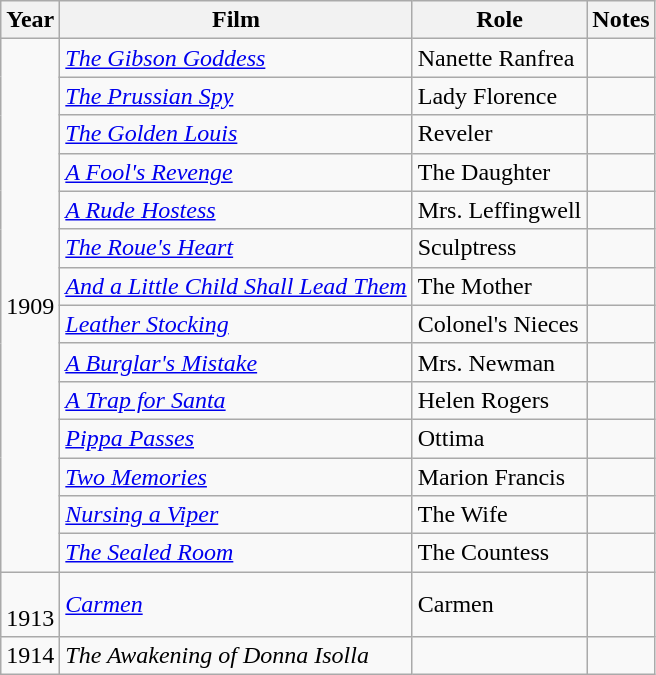<table class="wikitable">
<tr>
<th>Year</th>
<th>Film</th>
<th>Role</th>
<th>Notes</th>
</tr>
<tr>
<td rowspan=14>1909</td>
<td><em><a href='#'>The Gibson Goddess</a></em></td>
<td>Nanette Ranfrea</td>
<td></td>
</tr>
<tr>
<td><em><a href='#'>The Prussian Spy</a></em></td>
<td>Lady Florence</td>
<td></td>
</tr>
<tr>
<td><em><a href='#'>The Golden Louis</a></em></td>
<td>Reveler</td>
<td></td>
</tr>
<tr>
<td><em><a href='#'>A Fool's Revenge</a></em></td>
<td>The Daughter</td>
<td></td>
</tr>
<tr>
<td><em><a href='#'>A Rude Hostess</a></em></td>
<td>Mrs. Leffingwell</td>
<td></td>
</tr>
<tr>
<td><em><a href='#'>The Roue's Heart</a></em></td>
<td>Sculptress</td>
<td></td>
</tr>
<tr>
<td><em><a href='#'>And a Little Child Shall Lead Them</a></em></td>
<td>The Mother</td>
<td></td>
</tr>
<tr>
<td><em><a href='#'>Leather Stocking</a></em></td>
<td>Colonel's Nieces</td>
<td></td>
</tr>
<tr>
<td><em><a href='#'>A Burglar's Mistake</a></em></td>
<td>Mrs. Newman</td>
<td></td>
</tr>
<tr>
<td><em><a href='#'>A Trap for Santa</a></em></td>
<td>Helen Rogers</td>
<td></td>
</tr>
<tr>
<td><em><a href='#'>Pippa Passes</a></em></td>
<td>Ottima</td>
<td></td>
</tr>
<tr>
<td><em><a href='#'>Two Memories</a></em></td>
<td>Marion Francis</td>
<td></td>
</tr>
<tr>
<td><em><a href='#'>Nursing a Viper</a></em></td>
<td>The Wife</td>
<td></td>
</tr>
<tr>
<td><em><a href='#'>The Sealed Room</a></em></td>
<td>The Countess</td>
<td></td>
</tr>
<tr>
<td><br>1913</td>
<td><em><a href='#'>Carmen</a></em></td>
<td>Carmen</td>
<td></td>
</tr>
<tr>
<td>1914</td>
<td><em>The Awakening of Donna Isolla</em></td>
<td></td>
<td></td>
</tr>
</table>
